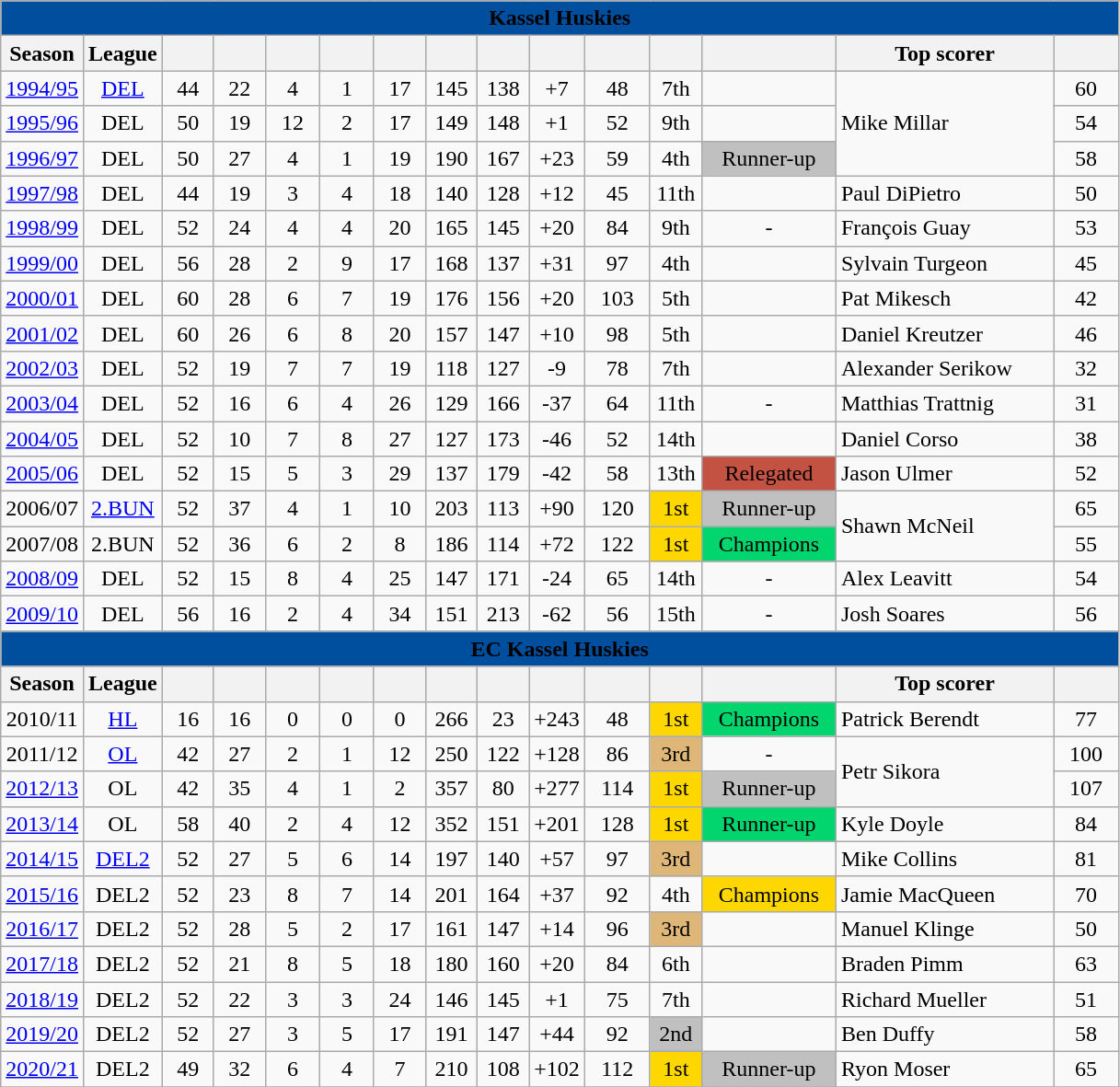<table class="wikitable" style="text-align: center">
<tr>
<th style="background:#004F9E;" colspan="15"><span>Kassel Huskies</span></th>
</tr>
<tr>
<th width="40px">Season</th>
<th width="40px">League</th>
<th width="30px"></th>
<th width="30px"></th>
<th width="32px"></th>
<th width="32px"></th>
<th width="30px"></th>
<th width="30px"></th>
<th width="30px"></th>
<th width="32px"></th>
<th width="40px"></th>
<th width="30px"></th>
<th width="90px"></th>
<th width="150px">Top scorer</th>
<th width="40px"></th>
</tr>
<tr>
<td><a href='#'>1994/95</a></td>
<td><a href='#'>DEL</a></td>
<td>44</td>
<td>22</td>
<td>4</td>
<td>1</td>
<td>17</td>
<td>145</td>
<td>138</td>
<td>+7</td>
<td>48</td>
<td>7th</td>
<td></td>
<td align="left" rowspan="3"> Mike Millar</td>
<td>60</td>
</tr>
<tr>
<td><a href='#'>1995/96</a></td>
<td>DEL</td>
<td>50</td>
<td>19</td>
<td>12</td>
<td>2</td>
<td>17</td>
<td>149</td>
<td>148</td>
<td>+1</td>
<td>52</td>
<td>9th</td>
<td></td>
<td>54</td>
</tr>
<tr>
<td><a href='#'>1996/97</a></td>
<td>DEL</td>
<td>50</td>
<td>27</td>
<td>4</td>
<td>1</td>
<td>19</td>
<td>190</td>
<td>167</td>
<td>+23</td>
<td>59</td>
<td>4th</td>
<td bgcolor="silver">Runner-up</td>
<td>58</td>
</tr>
<tr>
<td><a href='#'>1997/98</a></td>
<td>DEL</td>
<td>44</td>
<td>19</td>
<td>3</td>
<td>4</td>
<td>18</td>
<td>140</td>
<td>128</td>
<td>+12</td>
<td>45</td>
<td>11th</td>
<td></td>
<td align="left"> Paul DiPietro</td>
<td>50</td>
</tr>
<tr>
<td><a href='#'>1998/99</a></td>
<td>DEL</td>
<td>52</td>
<td>24</td>
<td>4</td>
<td>4</td>
<td>20</td>
<td>165</td>
<td>145</td>
<td>+20</td>
<td>84</td>
<td>9th</td>
<td>-</td>
<td align="left"> François Guay</td>
<td>53</td>
</tr>
<tr>
<td><a href='#'>1999/00</a></td>
<td>DEL</td>
<td>56</td>
<td>28</td>
<td>2</td>
<td>9</td>
<td>17</td>
<td>168</td>
<td>137</td>
<td>+31</td>
<td>97</td>
<td>4th</td>
<td></td>
<td align="left"> Sylvain Turgeon</td>
<td>45</td>
</tr>
<tr>
<td><a href='#'>2000/01</a></td>
<td>DEL</td>
<td>60</td>
<td>28</td>
<td>6</td>
<td>7</td>
<td>19</td>
<td>176</td>
<td>156</td>
<td>+20</td>
<td>103</td>
<td>5th</td>
<td></td>
<td align="left"> Pat Mikesch</td>
<td>42</td>
</tr>
<tr>
<td><a href='#'>2001/02</a></td>
<td>DEL</td>
<td>60</td>
<td>26</td>
<td>6</td>
<td>8</td>
<td>20</td>
<td>157</td>
<td>147</td>
<td>+10</td>
<td>98</td>
<td>5th</td>
<td></td>
<td align="left"> Daniel Kreutzer</td>
<td>46</td>
</tr>
<tr>
<td><a href='#'>2002/03</a></td>
<td>DEL</td>
<td>52</td>
<td>19</td>
<td>7</td>
<td>7</td>
<td>19</td>
<td>118</td>
<td>127</td>
<td>-9</td>
<td>78</td>
<td>7th</td>
<td></td>
<td align="left"> Alexander Serikow</td>
<td>32</td>
</tr>
<tr>
<td><a href='#'>2003/04</a></td>
<td>DEL</td>
<td>52</td>
<td>16</td>
<td>6</td>
<td>4</td>
<td>26</td>
<td>129</td>
<td>166</td>
<td>-37</td>
<td>64</td>
<td>11th</td>
<td>-</td>
<td align="left"> Matthias Trattnig</td>
<td>31</td>
</tr>
<tr>
<td><a href='#'>2004/05</a></td>
<td>DEL</td>
<td>52</td>
<td>10</td>
<td>7</td>
<td>8</td>
<td>27</td>
<td>127</td>
<td>173</td>
<td>-46</td>
<td>52</td>
<td>14th</td>
<td></td>
<td align="left"> Daniel Corso</td>
<td>38</td>
</tr>
<tr>
<td><a href='#'>2005/06</a></td>
<td>DEL</td>
<td>52</td>
<td>15</td>
<td>5</td>
<td>3</td>
<td>29</td>
<td>137</td>
<td>179</td>
<td>-42</td>
<td>58</td>
<td>13th</td>
<td bgcolor="#c45243">Relegated</td>
<td align="left"> Jason Ulmer</td>
<td>52</td>
</tr>
<tr>
<td>2006/07</td>
<td><a href='#'>2.BUN</a></td>
<td>52</td>
<td>37</td>
<td>4</td>
<td>1</td>
<td>10</td>
<td>203</td>
<td>113</td>
<td>+90</td>
<td>120</td>
<td bgcolor="gold">1st</td>
<td bgcolor="silver">Runner-up</td>
<td align="left" rowspan="2"> Shawn McNeil</td>
<td>65</td>
</tr>
<tr>
<td>2007/08</td>
<td>2.BUN</td>
<td>52</td>
<td>36</td>
<td>6</td>
<td>2</td>
<td>8</td>
<td>186</td>
<td>114</td>
<td>+72</td>
<td>122</td>
<td bgcolor="gold">1st</td>
<td bgcolor="#02d46e">Champions</td>
<td>55</td>
</tr>
<tr>
<td><a href='#'>2008/09</a></td>
<td>DEL</td>
<td>52</td>
<td>15</td>
<td>8</td>
<td>4</td>
<td>25</td>
<td>147</td>
<td>171</td>
<td>-24</td>
<td>65</td>
<td>14th</td>
<td>-</td>
<td align="left"> Alex Leavitt</td>
<td>54</td>
</tr>
<tr>
<td><a href='#'>2009/10</a></td>
<td>DEL</td>
<td>56</td>
<td>16</td>
<td>2</td>
<td>4</td>
<td>34</td>
<td>151</td>
<td>213</td>
<td>-62</td>
<td>56</td>
<td>15th</td>
<td>-</td>
<td align="left"> Josh Soares</td>
<td>56</td>
</tr>
<tr>
<th style="background:#004F9E;" colspan="15"><span>EC Kassel Huskies</span></th>
</tr>
<tr>
<th width="40px">Season</th>
<th width="40px">League</th>
<th width="30px"></th>
<th width="30px"></th>
<th width="32px"></th>
<th width="32px"></th>
<th width="30px"></th>
<th width="30px"></th>
<th width="30px"></th>
<th width="32px"></th>
<th width="40px"></th>
<th width="30px"></th>
<th width="90px"></th>
<th width="150px">Top scorer</th>
<th width="40px"></th>
</tr>
<tr>
<td>2010/11</td>
<td><a href='#'>HL</a></td>
<td>16</td>
<td>16</td>
<td>0</td>
<td>0</td>
<td>0</td>
<td>266</td>
<td>23</td>
<td>+243</td>
<td>48</td>
<td bgcolor="gold">1st</td>
<td bgcolor="#02d46e">Champions</td>
<td align="left"> Patrick Berendt</td>
<td>77</td>
</tr>
<tr>
<td>2011/12</td>
<td><a href='#'>OL</a></td>
<td>42</td>
<td>27</td>
<td>2</td>
<td>1</td>
<td>12</td>
<td>250</td>
<td>122</td>
<td>+128</td>
<td>86</td>
<td bgcolor="#deb678">3rd</td>
<td>-</td>
<td align="left" rowspan="2"> Petr Sikora</td>
<td>100</td>
</tr>
<tr>
<td><a href='#'>2012/13</a></td>
<td>OL</td>
<td>42</td>
<td>35</td>
<td>4</td>
<td>1</td>
<td>2</td>
<td>357</td>
<td>80</td>
<td>+277</td>
<td>114</td>
<td bgcolor="gold">1st</td>
<td bgcolor="silver">Runner-up</td>
<td>107</td>
</tr>
<tr>
<td><a href='#'>2013/14</a></td>
<td>OL</td>
<td>58</td>
<td>40</td>
<td>2</td>
<td>4</td>
<td>12</td>
<td>352</td>
<td>151</td>
<td>+201</td>
<td>128</td>
<td bgcolor="gold">1st</td>
<td bgcolor="#02d46e">Runner-up</td>
<td align="left"> Kyle Doyle</td>
<td>84</td>
</tr>
<tr>
<td><a href='#'>2014/15</a></td>
<td><a href='#'>DEL2</a></td>
<td>52</td>
<td>27</td>
<td>5</td>
<td>6</td>
<td>14</td>
<td>197</td>
<td>140</td>
<td>+57</td>
<td>97</td>
<td bgcolor="#deb678">3rd</td>
<td></td>
<td align="left"> Mike Collins</td>
<td>81</td>
</tr>
<tr>
<td><a href='#'>2015/16</a></td>
<td>DEL2</td>
<td>52</td>
<td>23</td>
<td>8</td>
<td>7</td>
<td>14</td>
<td>201</td>
<td>164</td>
<td>+37</td>
<td>92</td>
<td>4th</td>
<td bgcolor="gold">Champions</td>
<td align="left"> Jamie MacQueen</td>
<td>70</td>
</tr>
<tr>
<td><a href='#'>2016/17</a></td>
<td>DEL2</td>
<td>52</td>
<td>28</td>
<td>5</td>
<td>2</td>
<td>17</td>
<td>161</td>
<td>147</td>
<td>+14</td>
<td>96</td>
<td bgcolor="#deb678">3rd</td>
<td></td>
<td align="left"> Manuel Klinge</td>
<td>50</td>
</tr>
<tr>
<td><a href='#'>2017/18</a></td>
<td>DEL2</td>
<td>52</td>
<td>21</td>
<td>8</td>
<td>5</td>
<td>18</td>
<td>180</td>
<td>160</td>
<td>+20</td>
<td>84</td>
<td>6th</td>
<td></td>
<td align="left"> Braden Pimm</td>
<td>63</td>
</tr>
<tr>
<td><a href='#'>2018/19</a></td>
<td>DEL2</td>
<td>52</td>
<td>22</td>
<td>3</td>
<td>3</td>
<td>24</td>
<td>146</td>
<td>145</td>
<td>+1</td>
<td>75</td>
<td>7th</td>
<td></td>
<td align="left"> Richard Mueller</td>
<td>51</td>
</tr>
<tr>
<td><a href='#'>2019/20</a></td>
<td>DEL2</td>
<td>52</td>
<td>27</td>
<td>3</td>
<td>5</td>
<td>17</td>
<td>191</td>
<td>147</td>
<td>+44</td>
<td>92</td>
<td bgcolor="silver">2nd</td>
<td></td>
<td align="left"> Ben Duffy</td>
<td>58</td>
</tr>
<tr>
<td><a href='#'>2020/21</a></td>
<td>DEL2</td>
<td>49</td>
<td>32</td>
<td>6</td>
<td>4</td>
<td>7</td>
<td>210</td>
<td>108</td>
<td>+102</td>
<td>112</td>
<td bgcolor="gold">1st</td>
<td bgcolor="silver">Runner-up</td>
<td align="left"> Ryon Moser</td>
<td>65</td>
</tr>
<tr>
</tr>
</table>
